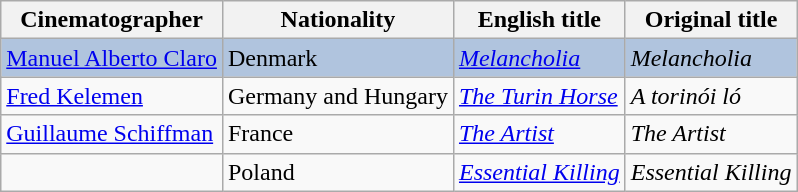<table class="wikitable">
<tr>
<th>Cinematographer</th>
<th>Nationality</th>
<th>English title</th>
<th>Original title</th>
</tr>
<tr style="background:#B0C4DE;">
<td><a href='#'>Manuel Alberto Claro</a></td>
<td>Denmark</td>
<td><em><a href='#'>Melancholia</a></em></td>
<td><em>Melancholia</em></td>
</tr>
<tr>
<td><a href='#'>Fred Kelemen</a></td>
<td>Germany and Hungary</td>
<td><em><a href='#'>The Turin Horse</a></em></td>
<td><em>A torinói ló</em></td>
</tr>
<tr>
<td><a href='#'>Guillaume Schiffman</a></td>
<td>France</td>
<td><em><a href='#'>The Artist</a></em></td>
<td><em>The Artist</em></td>
</tr>
<tr>
<td></td>
<td>Poland</td>
<td><em><a href='#'>Essential Killing</a></em></td>
<td><em>Essential Killing</em></td>
</tr>
</table>
